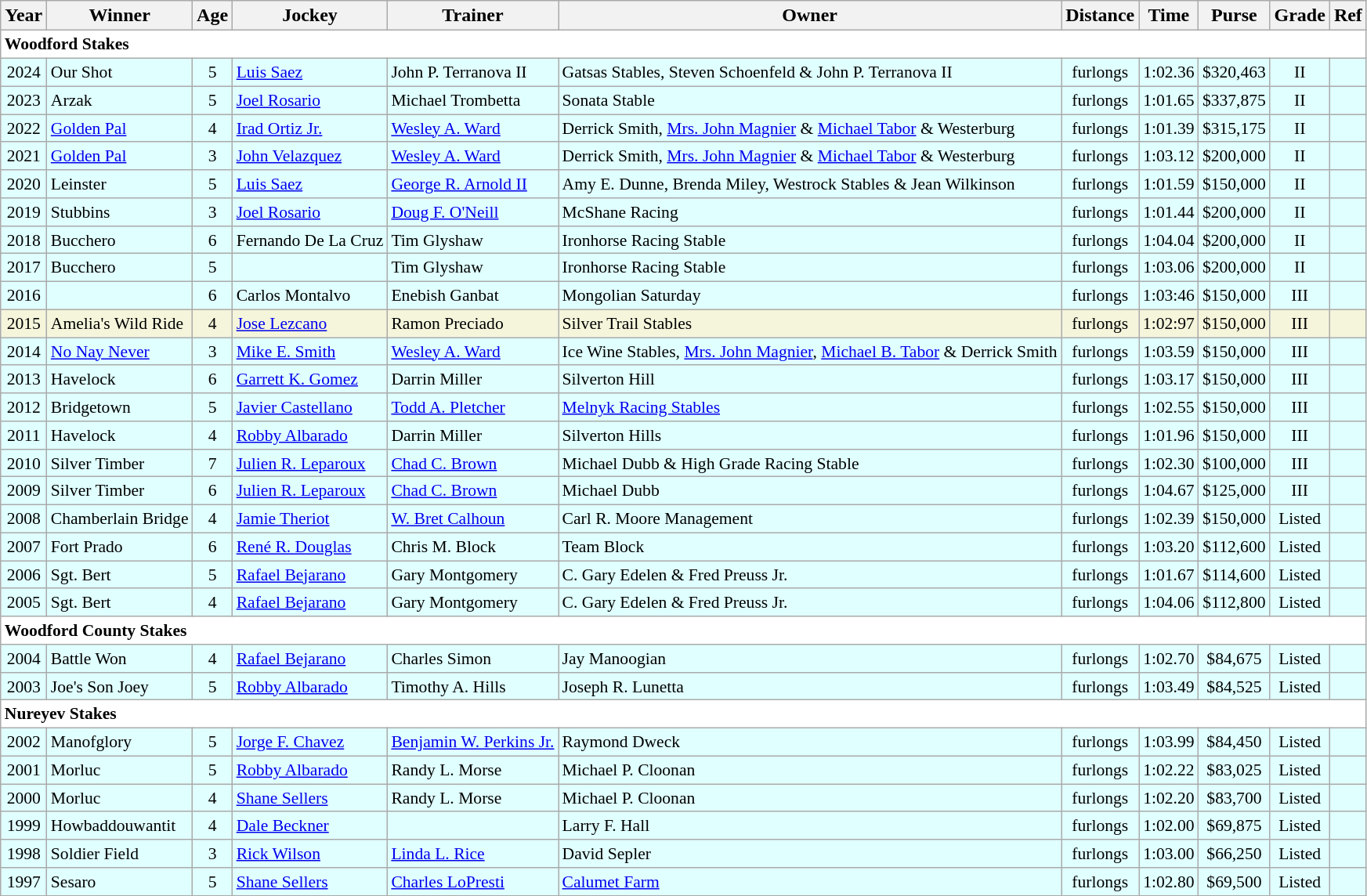<table class="wikitable sortable">
<tr>
<th>Year</th>
<th>Winner</th>
<th>Age</th>
<th>Jockey</th>
<th>Trainer</th>
<th>Owner</th>
<th>Distance</th>
<th>Time</th>
<th>Purse</th>
<th>Grade</th>
<th>Ref</th>
</tr>
<tr style="font-size:90%; background-color:white">
<td align="left" colspan=11><strong>Woodford Stakes</strong></td>
</tr>
<tr style="font-size:90%; background-color:lightcyan">
<td align=center>2024</td>
<td>Our Shot</td>
<td align=center>5</td>
<td><a href='#'>Luis Saez</a></td>
<td>John P. Terranova II</td>
<td>Gatsas Stables, Steven Schoenfeld & John P. Terranova II</td>
<td align=center> furlongs</td>
<td align=center>1:02.36</td>
<td align=center>$320,463</td>
<td align=center>II</td>
<td></td>
</tr>
<tr style="font-size:90%; background-color:lightcyan">
<td align=center>2023</td>
<td>Arzak</td>
<td align=center>5</td>
<td><a href='#'>Joel Rosario</a></td>
<td>Michael Trombetta</td>
<td>Sonata Stable</td>
<td align=center> furlongs</td>
<td align=center>1:01.65</td>
<td align=center>$337,875</td>
<td align=center>II</td>
<td></td>
</tr>
<tr style="font-size:90%; background-color:lightcyan">
<td align=center>2022</td>
<td><a href='#'>Golden Pal</a></td>
<td align=center>4</td>
<td><a href='#'>Irad Ortiz Jr.</a></td>
<td><a href='#'>Wesley A. Ward</a></td>
<td>Derrick Smith, <a href='#'>Mrs. John Magnier</a> & <a href='#'>Michael Tabor</a> & Westerburg</td>
<td align=center> furlongs</td>
<td align=center>1:01.39</td>
<td align=center>$315,175</td>
<td align=center>II</td>
<td></td>
</tr>
<tr style="font-size:90%; background-color:lightcyan">
<td align=center>2021</td>
<td><a href='#'>Golden Pal</a></td>
<td align=center>3</td>
<td><a href='#'>John Velazquez</a></td>
<td><a href='#'>Wesley A. Ward</a></td>
<td>Derrick Smith, <a href='#'>Mrs. John Magnier</a> & <a href='#'>Michael Tabor</a> & Westerburg</td>
<td align=center> furlongs</td>
<td align=center>1:03.12</td>
<td align=center>$200,000</td>
<td align=center>II</td>
<td></td>
</tr>
<tr style="font-size:90%; background-color:lightcyan">
<td align=center>2020</td>
<td>Leinster</td>
<td align=center>5</td>
<td><a href='#'>Luis Saez</a></td>
<td><a href='#'>George R. Arnold II</a></td>
<td>Amy E. Dunne, Brenda Miley, Westrock Stables & Jean Wilkinson</td>
<td align=center> furlongs</td>
<td align=center>1:01.59</td>
<td align=center>$150,000</td>
<td align=center>II</td>
<td></td>
</tr>
<tr style="font-size:90%; background-color:lightcyan">
<td align=center>2019</td>
<td>Stubbins</td>
<td align=center>3</td>
<td><a href='#'>Joel Rosario</a></td>
<td><a href='#'>Doug F. O'Neill</a></td>
<td>McShane Racing</td>
<td align=center> furlongs</td>
<td align=center>1:01.44</td>
<td align=center>$200,000</td>
<td align=center>II</td>
<td></td>
</tr>
<tr style="font-size:90%; background-color:lightcyan">
<td align=center>2018</td>
<td>Bucchero</td>
<td align=center>6</td>
<td>Fernando De La Cruz</td>
<td>Tim Glyshaw</td>
<td>Ironhorse Racing Stable</td>
<td align=center> furlongs</td>
<td align=center>1:04.04</td>
<td align=center>$200,000</td>
<td align=center>II</td>
<td></td>
</tr>
<tr style="font-size:90%; background-color:lightcyan">
<td align=center>2017</td>
<td>Bucchero</td>
<td align=center>5</td>
<td></td>
<td>Tim Glyshaw</td>
<td>Ironhorse Racing Stable</td>
<td align=center> furlongs</td>
<td align=center>1:03.06</td>
<td align=center>$200,000</td>
<td align=center>II</td>
<td></td>
</tr>
<tr style="font-size:90%; background-color:lightcyan">
<td align=center>2016</td>
<td></td>
<td align=center>6</td>
<td>Carlos Montalvo</td>
<td>Enebish Ganbat</td>
<td>Mongolian Saturday</td>
<td align=center> furlongs</td>
<td align=center>1:03:46</td>
<td align=center>$150,000</td>
<td align=center>III</td>
<td></td>
</tr>
<tr style="font-size:90%; background-color:beige">
<td align=center>2015</td>
<td>Amelia's Wild Ride</td>
<td align=center>4</td>
<td><a href='#'>Jose Lezcano</a></td>
<td>Ramon Preciado</td>
<td>Silver Trail Stables</td>
<td align=center> furlongs</td>
<td align=center>1:02:97</td>
<td align=center>$150,000</td>
<td align=center>III</td>
<td></td>
</tr>
<tr style="font-size:90%; background-color:lightcyan">
<td align=center>2014</td>
<td><a href='#'>No Nay Never</a></td>
<td align=center>3</td>
<td><a href='#'>Mike E. Smith</a></td>
<td><a href='#'>Wesley A. Ward</a></td>
<td>Ice Wine Stables, <a href='#'>Mrs. John Magnier</a>, <a href='#'>Michael B. Tabor</a> & Derrick Smith</td>
<td align=center> furlongs</td>
<td align=center>1:03.59</td>
<td align=center>$150,000</td>
<td align=center>III</td>
<td></td>
</tr>
<tr style="font-size:90%; background-color:lightcyan">
<td align=center>2013</td>
<td>Havelock</td>
<td align=center>6</td>
<td><a href='#'>Garrett K. Gomez</a></td>
<td>Darrin Miller</td>
<td>Silverton Hill</td>
<td align=center> furlongs</td>
<td align=center>1:03.17</td>
<td align=center>$150,000</td>
<td align=center>III</td>
<td></td>
</tr>
<tr style="font-size:90%; background-color:lightcyan">
<td align=center>2012</td>
<td>Bridgetown</td>
<td align=center>5</td>
<td><a href='#'>Javier Castellano</a></td>
<td><a href='#'>Todd A. Pletcher</a></td>
<td><a href='#'>Melnyk Racing Stables</a></td>
<td align=center> furlongs</td>
<td align=center>1:02.55</td>
<td align=center>$150,000</td>
<td align=center>III</td>
<td></td>
</tr>
<tr style="font-size:90%; background-color:lightcyan">
<td align=center>2011</td>
<td>Havelock</td>
<td align=center>4</td>
<td><a href='#'>Robby Albarado</a></td>
<td>Darrin Miller</td>
<td>Silverton Hills</td>
<td align=center> furlongs</td>
<td align=center>1:01.96</td>
<td align=center>$150,000</td>
<td align=center>III</td>
<td></td>
</tr>
<tr style="font-size:90%; background-color:lightcyan">
<td align=center>2010</td>
<td>Silver Timber</td>
<td align=center>7</td>
<td><a href='#'>Julien R. Leparoux</a></td>
<td><a href='#'>Chad C. Brown</a></td>
<td>Michael Dubb & High Grade Racing Stable</td>
<td align=center> furlongs</td>
<td align=center>1:02.30</td>
<td align=center>$100,000</td>
<td align=center>III</td>
<td></td>
</tr>
<tr style="font-size:90%; background-color:lightcyan">
<td align=center>2009</td>
<td>Silver Timber</td>
<td align=center>6</td>
<td><a href='#'>Julien R. Leparoux</a></td>
<td><a href='#'>Chad C. Brown</a></td>
<td>Michael Dubb</td>
<td align=center> furlongs</td>
<td align=center>1:04.67</td>
<td align=center>$125,000</td>
<td align=center>III</td>
<td></td>
</tr>
<tr style="font-size:90%; background-color:lightcyan">
<td align=center>2008</td>
<td>Chamberlain Bridge</td>
<td align=center>4</td>
<td><a href='#'>Jamie Theriot</a></td>
<td><a href='#'>W. Bret Calhoun</a></td>
<td>Carl R. Moore Management</td>
<td align=center> furlongs</td>
<td align=center>1:02.39</td>
<td align=center>$150,000</td>
<td align=center>Listed</td>
<td></td>
</tr>
<tr style="font-size:90%; background-color:lightcyan">
<td align=center>2007</td>
<td>Fort Prado</td>
<td align=center>6</td>
<td><a href='#'>René R. Douglas</a></td>
<td>Chris M. Block</td>
<td>Team Block</td>
<td align=center> furlongs</td>
<td align=center>1:03.20</td>
<td align=center>$112,600</td>
<td align=center>Listed</td>
<td></td>
</tr>
<tr style="font-size:90%; background-color:lightcyan">
<td align=center>2006</td>
<td>Sgt. Bert</td>
<td align=center>5</td>
<td><a href='#'>Rafael Bejarano</a></td>
<td>Gary Montgomery</td>
<td>C. Gary Edelen & Fred Preuss Jr.</td>
<td align=center> furlongs</td>
<td align=center>1:01.67</td>
<td align=center>$114,600</td>
<td align=center>Listed</td>
<td></td>
</tr>
<tr style="font-size:90%; background-color:lightcyan">
<td align=center>2005</td>
<td>Sgt. Bert</td>
<td align=center>4</td>
<td><a href='#'>Rafael Bejarano</a></td>
<td>Gary Montgomery</td>
<td>C. Gary Edelen & Fred Preuss Jr.</td>
<td align=center> furlongs</td>
<td align=center>1:04.06</td>
<td align=center>$112,800</td>
<td align=center>Listed</td>
<td></td>
</tr>
<tr style="font-size:90%; background-color:white">
<td align="left" colspan=11><strong>Woodford County Stakes</strong></td>
</tr>
<tr style="font-size:90%; background-color:lightcyan">
<td align=center>2004</td>
<td>Battle Won</td>
<td align=center>4</td>
<td><a href='#'>Rafael Bejarano</a></td>
<td>Charles Simon</td>
<td>Jay Manoogian</td>
<td align=center> furlongs</td>
<td align=center>1:02.70</td>
<td align=center>$84,675</td>
<td align=center>Listed</td>
<td></td>
</tr>
<tr style="font-size:90%; background-color:lightcyan">
<td align=center>2003</td>
<td>Joe's Son Joey</td>
<td align=center>5</td>
<td><a href='#'>Robby Albarado</a></td>
<td>Timothy A. Hills</td>
<td>Joseph R. Lunetta</td>
<td align=center> furlongs</td>
<td align=center>1:03.49</td>
<td align=center>$84,525</td>
<td align=center>Listed</td>
<td></td>
</tr>
<tr style="font-size:90%; background-color:white">
<td align="left" colspan=11><strong>Nureyev Stakes</strong></td>
</tr>
<tr style="font-size:90%; background-color:lightcyan">
<td align=center>2002</td>
<td>Manofglory</td>
<td align=center>5</td>
<td><a href='#'>Jorge F. Chavez</a></td>
<td><a href='#'>Benjamin W. Perkins Jr.</a></td>
<td>Raymond Dweck</td>
<td align=center> furlongs</td>
<td align=center>1:03.99</td>
<td align=center>$84,450</td>
<td align=center>Listed</td>
<td></td>
</tr>
<tr style="font-size:90%; background-color:lightcyan">
<td align=center>2001</td>
<td>Morluc</td>
<td align=center>5</td>
<td><a href='#'>Robby Albarado</a></td>
<td>Randy L. Morse</td>
<td>Michael P. Cloonan</td>
<td align=center> furlongs</td>
<td align=center>1:02.22</td>
<td align=center>$83,025</td>
<td align=center>Listed</td>
<td></td>
</tr>
<tr style="font-size:90%; background-color:lightcyan">
<td align=center>2000</td>
<td>Morluc</td>
<td align=center>4</td>
<td><a href='#'>Shane Sellers</a></td>
<td>Randy L. Morse</td>
<td>Michael P. Cloonan</td>
<td align=center> furlongs</td>
<td align=center>1:02.20</td>
<td align=center>$83,700</td>
<td align=center>Listed</td>
<td></td>
</tr>
<tr style="font-size:90%; background-color:lightcyan">
<td align=center>1999</td>
<td>Howbaddouwantit</td>
<td align=center>4</td>
<td><a href='#'>Dale Beckner</a></td>
<td></td>
<td>Larry F. Hall</td>
<td align=center> furlongs</td>
<td align=center>1:02.00</td>
<td align=center>$69,875</td>
<td align=center>Listed</td>
<td></td>
</tr>
<tr style="font-size:90%; background-color:lightcyan">
<td align=center>1998</td>
<td>Soldier Field</td>
<td align=center>3</td>
<td><a href='#'>Rick Wilson</a></td>
<td><a href='#'>Linda L. Rice</a></td>
<td>David Sepler</td>
<td align=center> furlongs</td>
<td align=center>1:03.00</td>
<td align=center>$66,250</td>
<td align=center>Listed</td>
<td></td>
</tr>
<tr style="font-size:90%; background-color:lightcyan">
<td align=center>1997</td>
<td>Sesaro</td>
<td align=center>5</td>
<td><a href='#'>Shane Sellers</a></td>
<td><a href='#'>Charles LoPresti</a></td>
<td><a href='#'>Calumet Farm</a></td>
<td align=center> furlongs</td>
<td align=center>1:02.80</td>
<td align=center>$69,500</td>
<td align=center>Listed</td>
<td></td>
</tr>
</table>
